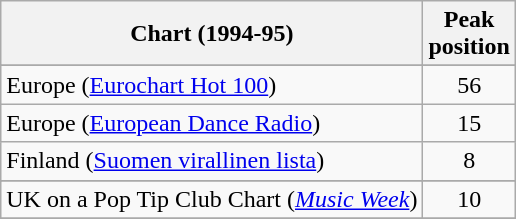<table class="wikitable sortable">
<tr>
<th>Chart (1994-95)</th>
<th>Peak<br>position</th>
</tr>
<tr>
</tr>
<tr>
<td>Europe (<a href='#'>Eurochart Hot 100</a>)</td>
<td align="center">56</td>
</tr>
<tr>
<td>Europe (<a href='#'>European Dance Radio</a>)</td>
<td align="center">15</td>
</tr>
<tr>
<td>Finland (<a href='#'>Suomen virallinen lista</a>)</td>
<td align="center">8</td>
</tr>
<tr>
</tr>
<tr>
</tr>
<tr>
<td>UK on a Pop Tip Club Chart (<em><a href='#'>Music Week</a></em>)</td>
<td align="center">10</td>
</tr>
<tr>
</tr>
</table>
